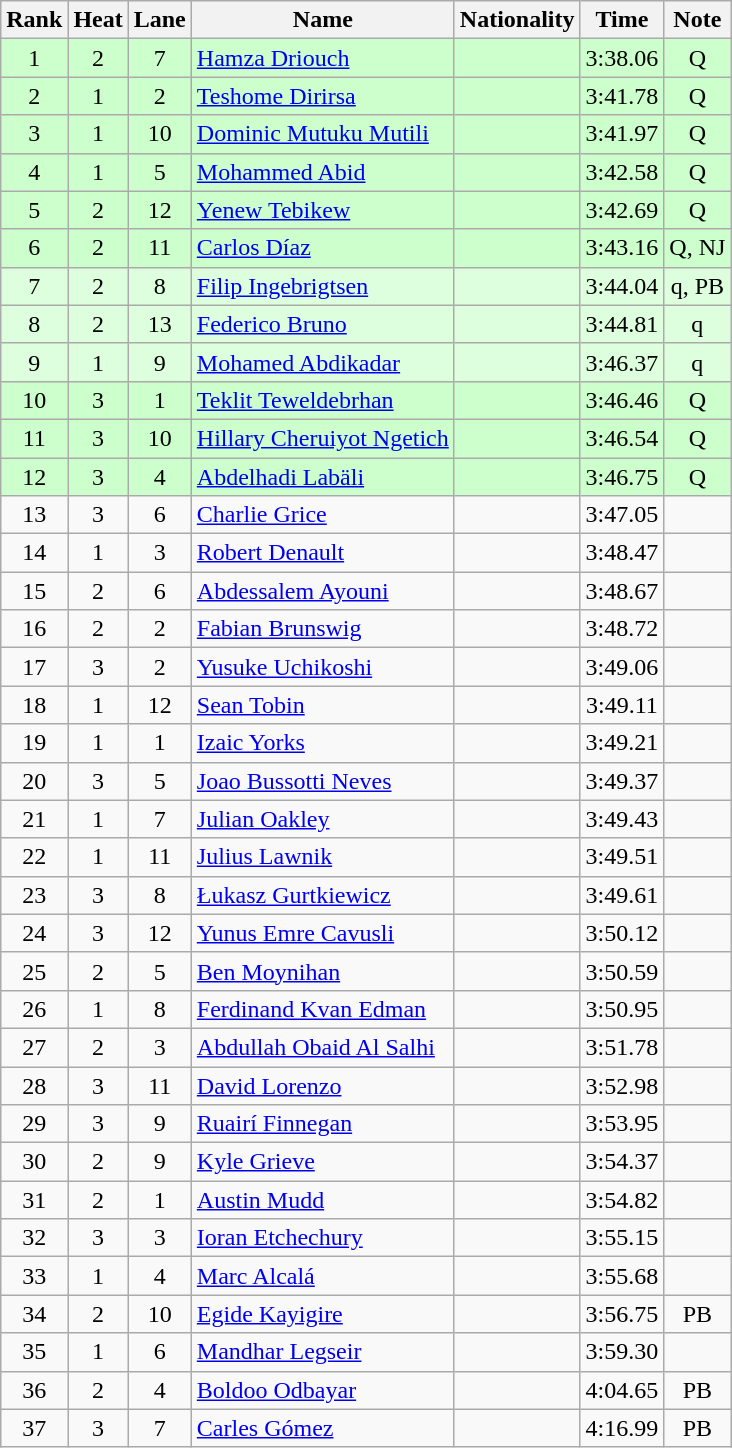<table class="wikitable sortable" style="text-align:center">
<tr>
<th>Rank</th>
<th>Heat</th>
<th>Lane</th>
<th>Name</th>
<th>Nationality</th>
<th>Time</th>
<th>Note</th>
</tr>
<tr bgcolor=ccffcc>
<td>1</td>
<td>2</td>
<td>7</td>
<td align=left><a href='#'>Hamza Driouch</a></td>
<td align=left></td>
<td>3:38.06</td>
<td>Q</td>
</tr>
<tr bgcolor=ccffcc>
<td>2</td>
<td>1</td>
<td>2</td>
<td align=left><a href='#'>Teshome Dirirsa</a></td>
<td align=left></td>
<td>3:41.78</td>
<td>Q</td>
</tr>
<tr bgcolor=ccffcc>
<td>3</td>
<td>1</td>
<td>10</td>
<td align=left><a href='#'>Dominic Mutuku Mutili</a></td>
<td align=left></td>
<td>3:41.97</td>
<td>Q</td>
</tr>
<tr bgcolor=ccffcc>
<td>4</td>
<td>1</td>
<td>5</td>
<td align=left><a href='#'>Mohammed Abid</a></td>
<td align=left></td>
<td>3:42.58</td>
<td>Q</td>
</tr>
<tr bgcolor=ccffcc>
<td>5</td>
<td>2</td>
<td>12</td>
<td align=left><a href='#'>Yenew Tebikew</a></td>
<td align=left></td>
<td>3:42.69</td>
<td>Q</td>
</tr>
<tr bgcolor=ccffcc>
<td>6</td>
<td>2</td>
<td>11</td>
<td align=left><a href='#'>Carlos Díaz</a></td>
<td align=left></td>
<td>3:43.16</td>
<td>Q, NJ</td>
</tr>
<tr bgcolor=ddffdd>
<td>7</td>
<td>2</td>
<td>8</td>
<td align=left><a href='#'>Filip Ingebrigtsen</a></td>
<td align=left></td>
<td>3:44.04</td>
<td>q, PB</td>
</tr>
<tr bgcolor=ddffdd>
<td>8</td>
<td>2</td>
<td>13</td>
<td align=left><a href='#'>Federico Bruno</a></td>
<td align=left></td>
<td>3:44.81</td>
<td>q</td>
</tr>
<tr bgcolor=ddffdd>
<td>9</td>
<td>1</td>
<td>9</td>
<td align=left><a href='#'>Mohamed Abdikadar</a></td>
<td align=left></td>
<td>3:46.37</td>
<td>q</td>
</tr>
<tr bgcolor=ccffcc>
<td>10</td>
<td>3</td>
<td>1</td>
<td align=left><a href='#'>Teklit Teweldebrhan</a></td>
<td align=left></td>
<td>3:46.46</td>
<td>Q</td>
</tr>
<tr bgcolor=ccffcc>
<td>11</td>
<td>3</td>
<td>10</td>
<td align=left><a href='#'>Hillary Cheruiyot Ngetich</a></td>
<td align=left></td>
<td>3:46.54</td>
<td>Q</td>
</tr>
<tr bgcolor=ccffcc>
<td>12</td>
<td>3</td>
<td>4</td>
<td align=left><a href='#'>Abdelhadi Labäli</a></td>
<td align=left></td>
<td>3:46.75</td>
<td>Q</td>
</tr>
<tr>
<td>13</td>
<td>3</td>
<td>6</td>
<td align=left><a href='#'>Charlie Grice</a></td>
<td align=left></td>
<td>3:47.05</td>
<td></td>
</tr>
<tr>
<td>14</td>
<td>1</td>
<td>3</td>
<td align=left><a href='#'>Robert Denault</a></td>
<td align=left></td>
<td>3:48.47</td>
<td></td>
</tr>
<tr>
<td>15</td>
<td>2</td>
<td>6</td>
<td align=left><a href='#'>Abdessalem Ayouni</a></td>
<td align=left></td>
<td>3:48.67</td>
<td></td>
</tr>
<tr>
<td>16</td>
<td>2</td>
<td>2</td>
<td align=left><a href='#'>Fabian Brunswig</a></td>
<td align=left></td>
<td>3:48.72</td>
<td></td>
</tr>
<tr>
<td>17</td>
<td>3</td>
<td>2</td>
<td align=left><a href='#'>Yusuke Uchikoshi</a></td>
<td align=left></td>
<td>3:49.06</td>
<td></td>
</tr>
<tr>
<td>18</td>
<td>1</td>
<td>12</td>
<td align=left><a href='#'>Sean Tobin</a></td>
<td align=left></td>
<td>3:49.11</td>
<td></td>
</tr>
<tr>
<td>19</td>
<td>1</td>
<td>1</td>
<td align=left><a href='#'>Izaic Yorks</a></td>
<td align=left></td>
<td>3:49.21</td>
<td></td>
</tr>
<tr>
<td>20</td>
<td>3</td>
<td>5</td>
<td align=left><a href='#'>Joao Bussotti Neves</a></td>
<td align=left></td>
<td>3:49.37</td>
<td></td>
</tr>
<tr>
<td>21</td>
<td>1</td>
<td>7</td>
<td align=left><a href='#'>Julian Oakley</a></td>
<td align=left></td>
<td>3:49.43</td>
<td></td>
</tr>
<tr>
<td>22</td>
<td>1</td>
<td>11</td>
<td align=left><a href='#'>Julius Lawnik</a></td>
<td align=left></td>
<td>3:49.51</td>
<td></td>
</tr>
<tr>
<td>23</td>
<td>3</td>
<td>8</td>
<td align=left><a href='#'>Łukasz Gurtkiewicz</a></td>
<td align=left></td>
<td>3:49.61</td>
<td></td>
</tr>
<tr>
<td>24</td>
<td>3</td>
<td>12</td>
<td align=left><a href='#'>Yunus Emre Cavusli</a></td>
<td align=left></td>
<td>3:50.12</td>
<td></td>
</tr>
<tr>
<td>25</td>
<td>2</td>
<td>5</td>
<td align=left><a href='#'>Ben Moynihan</a></td>
<td align=left></td>
<td>3:50.59</td>
<td></td>
</tr>
<tr>
<td>26</td>
<td>1</td>
<td>8</td>
<td align=left><a href='#'>Ferdinand Kvan Edman</a></td>
<td align=left></td>
<td>3:50.95</td>
<td></td>
</tr>
<tr>
<td>27</td>
<td>2</td>
<td>3</td>
<td align=left><a href='#'>Abdullah Obaid Al Salhi</a></td>
<td align=left></td>
<td>3:51.78</td>
<td></td>
</tr>
<tr>
<td>28</td>
<td>3</td>
<td>11</td>
<td align=left><a href='#'>David Lorenzo</a></td>
<td align=left></td>
<td>3:52.98</td>
<td></td>
</tr>
<tr>
<td>29</td>
<td>3</td>
<td>9</td>
<td align=left><a href='#'>Ruairí Finnegan</a></td>
<td align=left></td>
<td>3:53.95</td>
<td></td>
</tr>
<tr>
<td>30</td>
<td>2</td>
<td>9</td>
<td align=left><a href='#'>Kyle Grieve</a></td>
<td align=left></td>
<td>3:54.37</td>
<td></td>
</tr>
<tr>
<td>31</td>
<td>2</td>
<td>1</td>
<td align=left><a href='#'>Austin Mudd</a></td>
<td align=left></td>
<td>3:54.82</td>
<td></td>
</tr>
<tr>
<td>32</td>
<td>3</td>
<td>3</td>
<td align=left><a href='#'>Ioran Etchechury</a></td>
<td align=left></td>
<td>3:55.15</td>
<td></td>
</tr>
<tr>
<td>33</td>
<td>1</td>
<td>4</td>
<td align=left><a href='#'>Marc Alcalá</a></td>
<td align=left></td>
<td>3:55.68</td>
<td></td>
</tr>
<tr>
<td>34</td>
<td>2</td>
<td>10</td>
<td align=left><a href='#'>Egide Kayigire</a></td>
<td align=left></td>
<td>3:56.75</td>
<td>PB</td>
</tr>
<tr>
<td>35</td>
<td>1</td>
<td>6</td>
<td align=left><a href='#'>Mandhar Legseir</a></td>
<td align=left></td>
<td>3:59.30</td>
<td></td>
</tr>
<tr>
<td>36</td>
<td>2</td>
<td>4</td>
<td align=left><a href='#'>Boldoo Odbayar</a></td>
<td align=left></td>
<td>4:04.65</td>
<td>PB</td>
</tr>
<tr>
<td>37</td>
<td>3</td>
<td>7</td>
<td align=left><a href='#'>Carles Gómez</a></td>
<td align=left></td>
<td>4:16.99</td>
<td>PB</td>
</tr>
</table>
